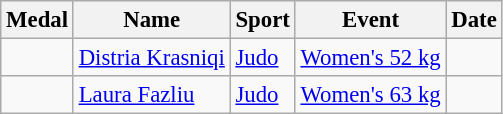<table class="wikitable sortable" style="font-size: 95%;">
<tr>
<th>Medal</th>
<th>Name</th>
<th>Sport</th>
<th>Event</th>
<th>Date</th>
</tr>
<tr>
<td></td>
<td><a href='#'>Distria Krasniqi</a></td>
<td><a href='#'>Judo</a></td>
<td><a href='#'>Women's 52 kg</a></td>
<td></td>
</tr>
<tr>
<td></td>
<td><a href='#'>Laura Fazliu</a></td>
<td><a href='#'>Judo</a></td>
<td><a href='#'>Women's 63 kg</a></td>
<td></td>
</tr>
</table>
